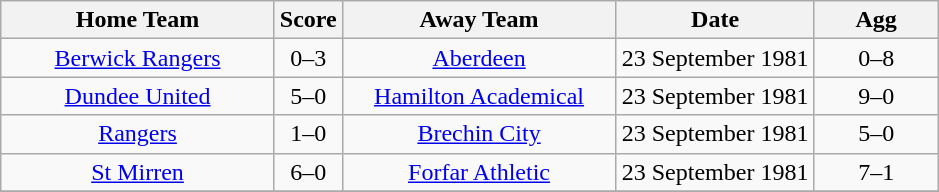<table class="wikitable" style="text-align:center;">
<tr>
<th width=175>Home Team</th>
<th width=20>Score</th>
<th width=175>Away Team</th>
<th width= 125>Date</th>
<th width= 75>Agg</th>
</tr>
<tr>
<td><a href='#'>Berwick Rangers</a></td>
<td>0–3</td>
<td><a href='#'>Aberdeen</a></td>
<td>23 September 1981</td>
<td>0–8</td>
</tr>
<tr>
<td><a href='#'>Dundee United</a></td>
<td>5–0</td>
<td><a href='#'>Hamilton Academical</a></td>
<td>23 September 1981</td>
<td>9–0</td>
</tr>
<tr>
<td><a href='#'>Rangers</a></td>
<td>1–0</td>
<td><a href='#'>Brechin City</a></td>
<td>23 September 1981</td>
<td>5–0</td>
</tr>
<tr>
<td><a href='#'>St Mirren</a></td>
<td>6–0</td>
<td><a href='#'>Forfar Athletic</a></td>
<td>23 September 1981</td>
<td>7–1</td>
</tr>
<tr>
</tr>
</table>
